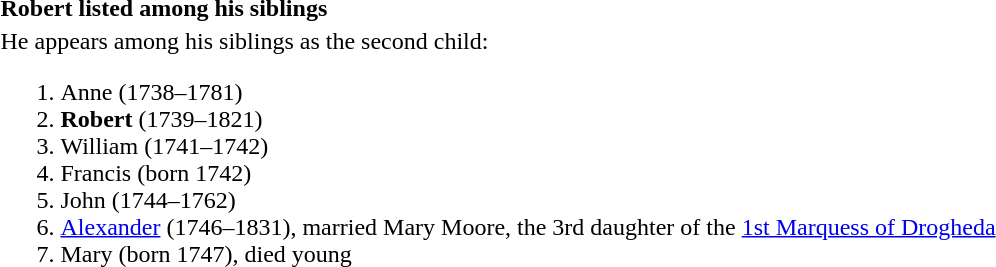<table>
<tr>
<th align="left">Robert listed among his siblings</th>
</tr>
<tr>
<td>He appears among his siblings as the second child:<br><ol><li>Anne (1738–1781)</li><li><strong>Robert</strong> (1739–1821)</li><li>William (1741–1742)</li><li>Francis (born 1742)</li><li>John (1744–1762)</li><li><a href='#'>Alexander</a> (1746–1831), married Mary Moore, the 3rd daughter of the <a href='#'>1st Marquess of Drogheda</a></li><li>Mary (born 1747), died young</li></ol></td>
</tr>
</table>
